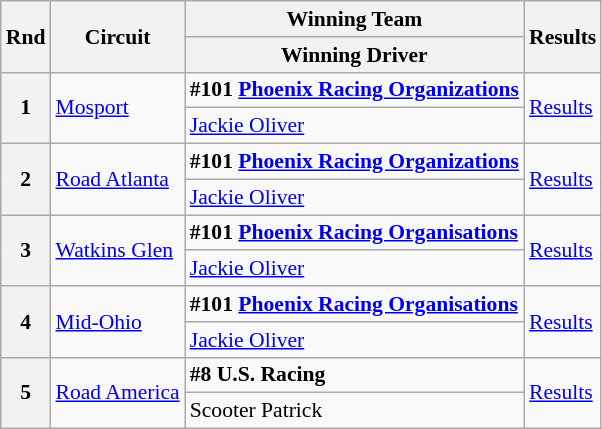<table class="wikitable" style="font-size: 90%;">
<tr>
<th rowspan=2>Rnd</th>
<th rowspan=2>Circuit</th>
<th>Winning Team</th>
<th rowspan=2>Results</th>
</tr>
<tr>
<th>Winning Driver</th>
</tr>
<tr>
<th rowspan=2>1</th>
<td rowspan=2><a href='#'>Mosport</a></td>
<td><strong> #101 <a href='#'>Phoenix Racing Organizations</a></strong></td>
<td rowspan=2><a href='#'>Results</a></td>
</tr>
<tr>
<td> <a href='#'>Jackie Oliver</a></td>
</tr>
<tr>
<th rowspan=2>2</th>
<td rowspan=2><a href='#'>Road Atlanta</a></td>
<td><strong> #101 <a href='#'>Phoenix Racing Organizations</a></strong></td>
<td rowspan=2><a href='#'>Results</a></td>
</tr>
<tr>
<td> <a href='#'>Jackie Oliver</a></td>
</tr>
<tr>
<th rowspan=2>3</th>
<td rowspan=2><a href='#'>Watkins Glen</a></td>
<td><strong> #101 <a href='#'>Phoenix Racing Organisations</a></strong></td>
<td rowspan=2><a href='#'>Results</a></td>
</tr>
<tr>
<td> <a href='#'>Jackie Oliver</a></td>
</tr>
<tr>
<th rowspan=2>4</th>
<td rowspan=2><a href='#'>Mid-Ohio</a></td>
<td><strong> #101 <a href='#'>Phoenix Racing Organisations</a></strong></td>
<td rowspan=2><a href='#'>Results</a></td>
</tr>
<tr>
<td> <a href='#'>Jackie Oliver</a></td>
</tr>
<tr>
<th rowspan=2>5</th>
<td rowspan=2><a href='#'>Road America</a></td>
<td><strong> #8 U.S. Racing</strong></td>
<td rowspan=2><a href='#'>Results</a></td>
</tr>
<tr>
<td> Scooter Patrick</td>
</tr>
</table>
